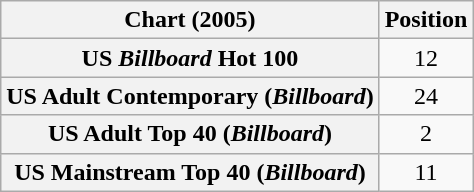<table class="wikitable sortable plainrowheaders" style="text-align:center">
<tr>
<th scope="col">Chart (2005)</th>
<th scope="col">Position</th>
</tr>
<tr>
<th scope="row">US <em>Billboard</em> Hot 100</th>
<td>12</td>
</tr>
<tr>
<th scope="row">US Adult Contemporary (<em>Billboard</em>)</th>
<td>24</td>
</tr>
<tr>
<th scope="row">US Adult Top 40 (<em>Billboard</em>)</th>
<td>2</td>
</tr>
<tr>
<th scope="row">US Mainstream Top 40 (<em>Billboard</em>)</th>
<td>11</td>
</tr>
</table>
